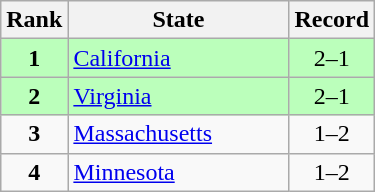<table class="wikitable">
<tr>
<th>Rank</th>
<th>State</th>
<th>Record</th>
</tr>
<tr bgcolor="bbffbb">
<td align=center><strong>1</strong></td>
<td align="left" width="140"> <a href='#'>California</a></td>
<td align=center>2–1</td>
</tr>
<tr bgcolor="bbffbb">
<td align=center><strong>2</strong></td>
<td align="left" width="140"> <a href='#'>Virginia</a></td>
<td align=center>2–1</td>
</tr>
<tr>
<td align=center><strong>3</strong></td>
<td align="left" width="140"> <a href='#'>Massachusetts</a></td>
<td align=center>1–2</td>
</tr>
<tr>
<td align=center><strong>4</strong></td>
<td align="left" width="140"> <a href='#'>Minnesota</a></td>
<td align=center>1–2</td>
</tr>
</table>
